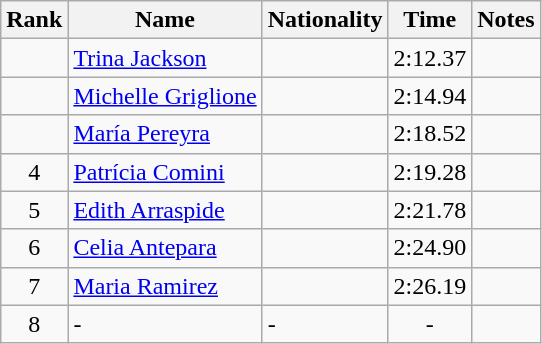<table class="wikitable sortable" style="text-align:center">
<tr>
<th>Rank</th>
<th>Name</th>
<th>Nationality</th>
<th>Time</th>
<th>Notes</th>
</tr>
<tr>
<td></td>
<td align=left><a href='#'>Trina Jackson</a></td>
<td align=left></td>
<td>2:12.37</td>
<td></td>
</tr>
<tr>
<td></td>
<td align=left><a href='#'>Michelle Griglione</a></td>
<td align=left></td>
<td>2:14.94</td>
<td></td>
</tr>
<tr>
<td></td>
<td align=left><a href='#'>María Pereyra</a></td>
<td align=left></td>
<td>2:18.52</td>
<td></td>
</tr>
<tr>
<td>4</td>
<td align=left><a href='#'>Patrícia Comini</a></td>
<td align=left></td>
<td>2:19.28</td>
<td></td>
</tr>
<tr>
<td>5</td>
<td align=left><a href='#'>Edith Arraspide</a></td>
<td align=left></td>
<td>2:21.78</td>
<td></td>
</tr>
<tr>
<td>6</td>
<td align=left><a href='#'>Celia Antepara</a></td>
<td align=left></td>
<td>2:24.90</td>
<td></td>
</tr>
<tr>
<td>7</td>
<td align=left><a href='#'>Maria Ramirez</a></td>
<td align=left></td>
<td>2:26.19</td>
<td></td>
</tr>
<tr>
<td>8</td>
<td align=left>-</td>
<td align=left>-</td>
<td>-</td>
<td></td>
</tr>
</table>
